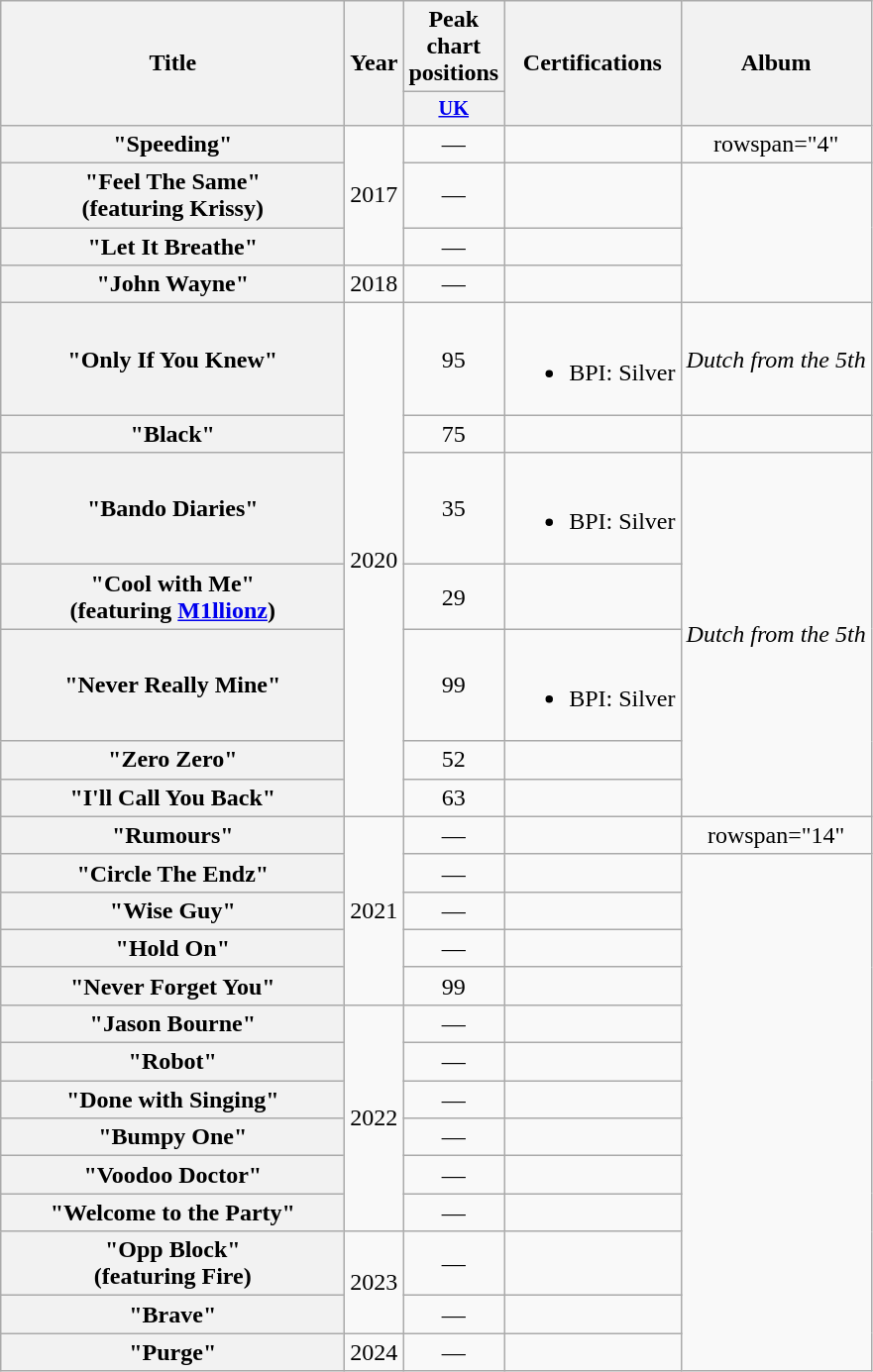<table class="wikitable plainrowheaders" style="text-align:center;">
<tr>
<th scope="col" rowspan="2" style="width:14em;">Title</th>
<th scope="col" rowspan="2" style="width:1em;">Year</th>
<th scope="col" colspan="1">Peak chart positions</th>
<th scope="col" rowspan="2">Certifications</th>
<th scope="col" rowspan="2">Album</th>
</tr>
<tr>
<th scope="col" style="width:3em;font-size:85%;"><a href='#'>UK</a><br></th>
</tr>
<tr>
<th scope="row">"Speeding"</th>
<td rowspan="3">2017</td>
<td>—</td>
<td></td>
<td>rowspan="4" </td>
</tr>
<tr>
<th scope="row">"Feel The Same"<br><span>(featuring Krissy)</span></th>
<td>—</td>
<td></td>
</tr>
<tr>
<th scope="row">"Let It Breathe"</th>
<td>—</td>
<td></td>
</tr>
<tr>
<th scope="row">"John Wayne"</th>
<td>2018</td>
<td>—</td>
<td></td>
</tr>
<tr>
<th scope="row">"Only If You Knew"</th>
<td rowspan="7">2020</td>
<td>95</td>
<td><br><ul><li>BPI: Silver</li></ul></td>
<td><em>Dutch from the 5th</em></td>
</tr>
<tr>
<th scope="row">"Black"</th>
<td>75</td>
<td></td>
<td></td>
</tr>
<tr>
<th scope="row">"Bando Diaries"</th>
<td>35</td>
<td><br><ul><li>BPI: Silver</li></ul></td>
<td rowspan="5"><em>Dutch from the 5th</em></td>
</tr>
<tr>
<th scope="row">"Cool with Me"<br><span>(featuring <a href='#'>M1llionz</a>)</span></th>
<td>29</td>
<td></td>
</tr>
<tr>
<th scope="row">"Never Really Mine"</th>
<td>99</td>
<td><br><ul><li>BPI: Silver</li></ul></td>
</tr>
<tr>
<th scope="row">"Zero Zero"</th>
<td>52</td>
<td></td>
</tr>
<tr>
<th scope="row">"I'll Call You Back"</th>
<td>63</td>
<td></td>
</tr>
<tr>
<th scope="row">"Rumours"</th>
<td rowspan="5">2021</td>
<td>—</td>
<td></td>
<td>rowspan="14" </td>
</tr>
<tr>
<th scope="row">"Circle The Endz"</th>
<td>—</td>
<td></td>
</tr>
<tr>
<th scope="row">"Wise Guy"</th>
<td>—</td>
<td></td>
</tr>
<tr>
<th scope="row">"Hold On"</th>
<td>—</td>
<td></td>
</tr>
<tr>
<th scope="row">"Never Forget You"</th>
<td>99</td>
<td></td>
</tr>
<tr>
<th scope="row">"Jason Bourne"</th>
<td rowspan="6">2022</td>
<td>—</td>
<td></td>
</tr>
<tr>
<th scope="row">"Robot"</th>
<td>—</td>
<td></td>
</tr>
<tr>
<th scope="row">"Done with Singing"</th>
<td>—</td>
<td></td>
</tr>
<tr>
<th scope="row">"Bumpy One"</th>
<td>—</td>
<td></td>
</tr>
<tr>
<th scope="row">"Voodoo Doctor"</th>
<td>—</td>
<td></td>
</tr>
<tr>
<th scope="row">"Welcome to the Party"</th>
<td>—</td>
<td></td>
</tr>
<tr>
<th scope="row">"Opp Block"<br><span>(featuring Fire)</span></th>
<td rowspan="2">2023</td>
<td>—</td>
<td></td>
</tr>
<tr>
<th scope="row">"Brave"</th>
<td>—</td>
<td></td>
</tr>
<tr>
<th scope="row">"Purge"</th>
<td rowspan="1">2024</td>
<td>—</td>
<td></td>
</tr>
</table>
